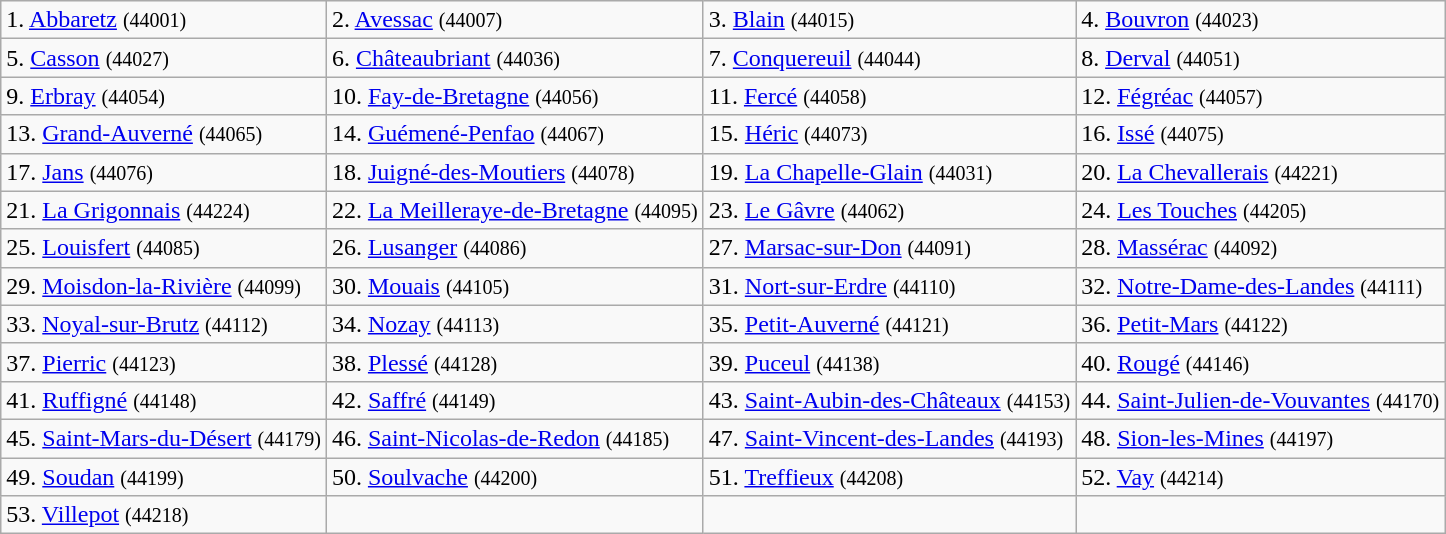<table class="wikitable">
<tr>
<td>1. <a href='#'>Abbaretz</a> <small>(44001)</small></td>
<td>2. <a href='#'>Avessac</a> <small>(44007)</small></td>
<td>3. <a href='#'>Blain</a> <small>(44015)</small></td>
<td>4. <a href='#'>Bouvron</a> <small>(44023)</small></td>
</tr>
<tr>
<td>5. <a href='#'>Casson</a> <small>(44027)</small></td>
<td>6. <a href='#'>Châteaubriant</a> <small>(44036)</small></td>
<td>7. <a href='#'>Conquereuil</a> <small>(44044)</small></td>
<td>8. <a href='#'>Derval</a> <small>(44051)</small></td>
</tr>
<tr>
<td>9. <a href='#'>Erbray</a> <small>(44054)</small></td>
<td>10. <a href='#'>Fay-de-Bretagne</a> <small>(44056)</small></td>
<td>11. <a href='#'>Fercé</a> <small>(44058)</small></td>
<td>12. <a href='#'>Fégréac</a> <small>(44057)</small></td>
</tr>
<tr>
<td>13. <a href='#'>Grand-Auverné</a> <small>(44065)</small></td>
<td>14. <a href='#'>Guémené-Penfao</a> <small>(44067)</small></td>
<td>15. <a href='#'>Héric</a> <small>(44073)</small></td>
<td>16. <a href='#'>Issé</a> <small>(44075)</small></td>
</tr>
<tr>
<td>17. <a href='#'>Jans</a> <small>(44076)</small></td>
<td>18. <a href='#'>Juigné-des-Moutiers</a> <small>(44078)</small></td>
<td>19. <a href='#'>La Chapelle-Glain</a> <small>(44031)</small></td>
<td>20. <a href='#'>La Chevallerais</a> <small>(44221)</small></td>
</tr>
<tr>
<td>21. <a href='#'>La Grigonnais</a> <small>(44224)</small></td>
<td>22. <a href='#'>La Meilleraye-de-Bretagne</a> <small>(44095)</small></td>
<td>23. <a href='#'>Le Gâvre</a> <small>(44062)</small></td>
<td>24. <a href='#'>Les Touches</a> <small>(44205)</small></td>
</tr>
<tr>
<td>25. <a href='#'>Louisfert</a> <small>(44085)</small></td>
<td>26. <a href='#'>Lusanger</a> <small>(44086)</small></td>
<td>27. <a href='#'>Marsac-sur-Don</a> <small>(44091)</small></td>
<td>28. <a href='#'>Massérac</a> <small>(44092)</small></td>
</tr>
<tr>
<td>29. <a href='#'>Moisdon-la-Rivière</a> <small>(44099)</small></td>
<td>30. <a href='#'>Mouais</a> <small>(44105)</small></td>
<td>31. <a href='#'>Nort-sur-Erdre</a> <small>(44110)</small></td>
<td>32. <a href='#'>Notre-Dame-des-Landes</a> <small>(44111)</small></td>
</tr>
<tr>
<td>33. <a href='#'>Noyal-sur-Brutz</a> <small>(44112)</small></td>
<td>34. <a href='#'>Nozay</a> <small>(44113)</small></td>
<td>35. <a href='#'>Petit-Auverné</a> <small>(44121)</small></td>
<td>36. <a href='#'>Petit-Mars</a> <small>(44122)</small></td>
</tr>
<tr>
<td>37. <a href='#'>Pierric</a> <small>(44123)</small></td>
<td>38. <a href='#'>Plessé</a> <small>(44128)</small></td>
<td>39. <a href='#'>Puceul</a> <small>(44138)</small></td>
<td>40. <a href='#'>Rougé</a> <small>(44146)</small></td>
</tr>
<tr>
<td>41. <a href='#'>Ruffigné</a> <small>(44148)</small></td>
<td>42. <a href='#'>Saffré</a> <small>(44149)</small></td>
<td>43. <a href='#'>Saint-Aubin-des-Châteaux</a> <small>(44153)</small></td>
<td>44. <a href='#'>Saint-Julien-de-Vouvantes</a> <small>(44170)</small></td>
</tr>
<tr>
<td>45. <a href='#'>Saint-Mars-du-Désert</a> <small>(44179)</small></td>
<td>46. <a href='#'>Saint-Nicolas-de-Redon</a> <small>(44185)</small></td>
<td>47. <a href='#'>Saint-Vincent-des-Landes</a> <small>(44193)</small></td>
<td>48. <a href='#'>Sion-les-Mines</a> <small>(44197)</small></td>
</tr>
<tr>
<td>49. <a href='#'>Soudan</a> <small>(44199)</small></td>
<td>50. <a href='#'>Soulvache</a> <small>(44200)</small></td>
<td>51. <a href='#'>Treffieux</a> <small>(44208)</small></td>
<td>52. <a href='#'>Vay</a> <small>(44214)</small></td>
</tr>
<tr>
<td>53. <a href='#'>Villepot</a> <small>(44218)</small></td>
<td></td>
<td></td>
<td></td>
</tr>
</table>
